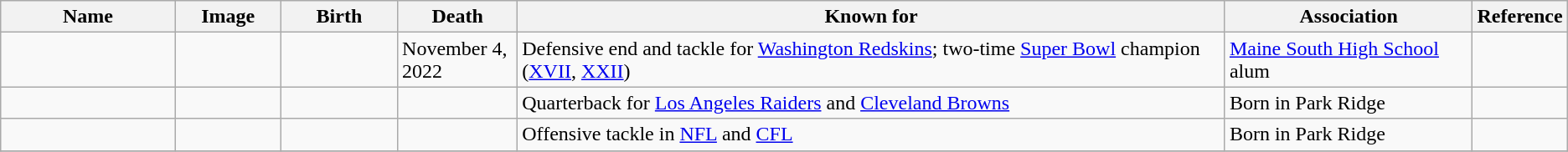<table class="wikitable sortable">
<tr>
<th scope="col" width="140">Name</th>
<th scope="col" width="80" class="unsortable">Image</th>
<th scope="col" width="90">Birth</th>
<th scope="col" width="90">Death</th>
<th scope="col" width="600" class="unsortable">Known for</th>
<th scope="col" width="200" class="unsortable">Association</th>
<th scope="col" width="30" class="unsortable">Reference</th>
</tr>
<tr>
<td></td>
<td></td>
<td align=right></td>
<td>November 4, 2022</td>
<td>Defensive end and tackle for <a href='#'>Washington Redskins</a>; two-time <a href='#'>Super Bowl</a> champion (<a href='#'>XVII</a>, <a href='#'>XXII</a>)</td>
<td><a href='#'>Maine South High School</a> alum</td>
<td align="center"></td>
</tr>
<tr>
<td></td>
<td></td>
<td align=right></td>
<td></td>
<td>Quarterback for <a href='#'>Los Angeles Raiders</a> and <a href='#'>Cleveland Browns</a></td>
<td>Born in Park Ridge</td>
<td align="center"></td>
</tr>
<tr>
<td></td>
<td></td>
<td align=right></td>
<td></td>
<td>Offensive tackle in <a href='#'>NFL</a> and <a href='#'>CFL</a></td>
<td>Born in Park Ridge</td>
<td align="center"></td>
</tr>
<tr>
</tr>
</table>
